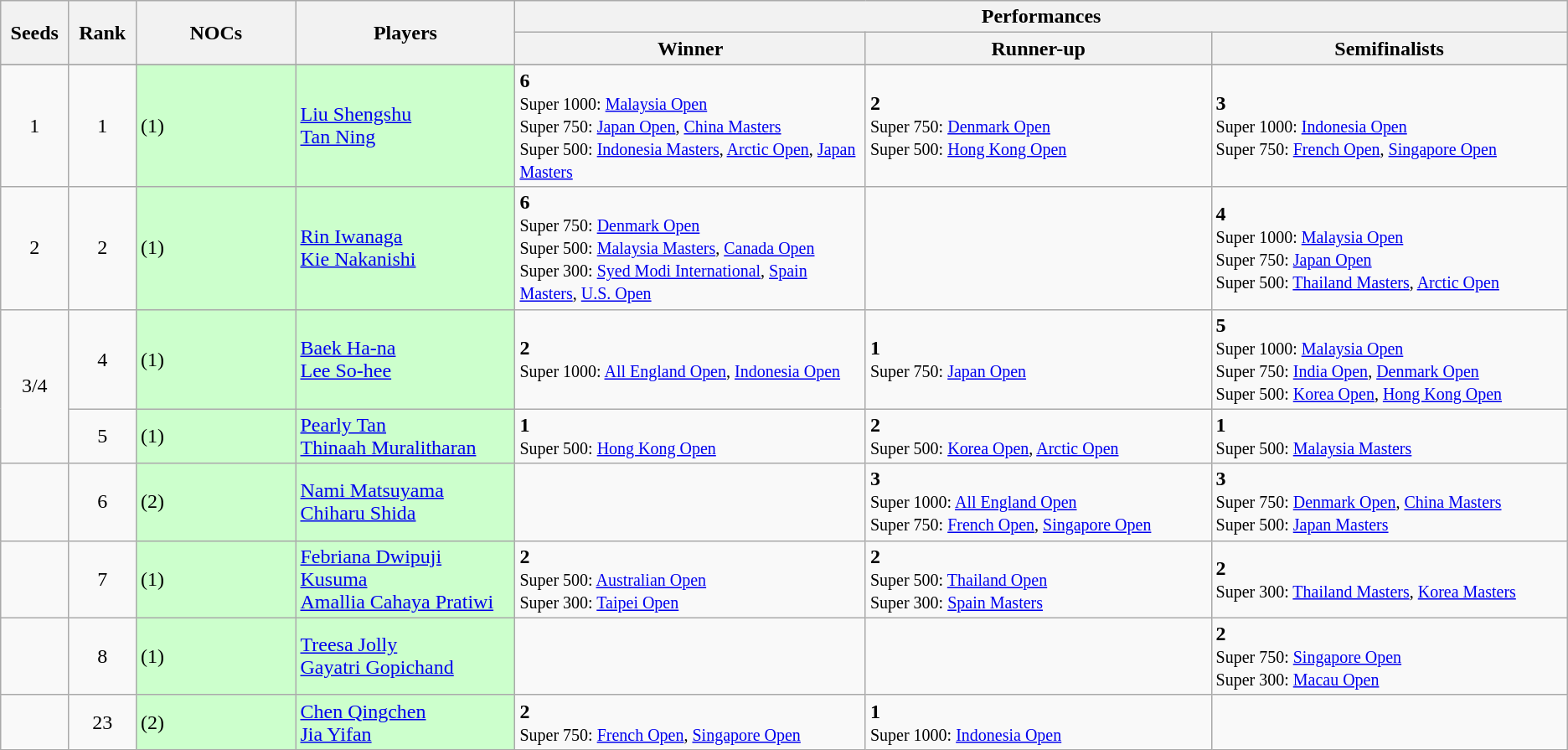<table class="wikitable" style="text-align:center">
<tr>
<th rowspan="2" width="50">Seeds</th>
<th rowspan="2" width="50">Rank</th>
<th rowspan="2" width="150">NOCs</th>
<th rowspan="2" width="200">Players</th>
<th colspan="3">Performances</th>
</tr>
<tr>
<th width="350">Winner</th>
<th width="350">Runner-up</th>
<th width="350">Semifinalists</th>
</tr>
<tr>
</tr>
<tr>
<td>1</td>
<td>1</td>
<td style="text-align:left; background:#ccffcc"> (1)</td>
<td style="text-align:left; background:#ccffcc"><a href='#'>Liu Shengshu</a><br><a href='#'>Tan Ning</a></td>
<td style="text-align:left"><strong>6</strong><br><small>Super 1000: <a href='#'>Malaysia Open</a><br>Super 750: <a href='#'>Japan Open</a>, <a href='#'>China Masters</a><br>Super 500: <a href='#'>Indonesia Masters</a>, <a href='#'>Arctic Open</a>, <a href='#'>Japan Masters</a></small></td>
<td style="text-align:left"><strong>2</strong><br><small>Super 750: <a href='#'>Denmark Open</a><br>Super 500: <a href='#'>Hong Kong Open</a></small></td>
<td style="text-align:left"><strong>3</strong><br><small>Super 1000: <a href='#'>Indonesia Open</a><br>Super 750: <a href='#'>French Open</a>, <a href='#'>Singapore Open</a></small></td>
</tr>
<tr>
<td>2</td>
<td>2</td>
<td style="text-align:left; background:#ccffcc"> (1)</td>
<td style="text-align:left; background:#ccffcc"><a href='#'>Rin Iwanaga</a><br><a href='#'>Kie Nakanishi</a></td>
<td style="text-align:left"><strong>6</strong><br><small>Super 750: <a href='#'>Denmark Open</a><br>Super 500: <a href='#'>Malaysia Masters</a>, <a href='#'>Canada Open</a><br>Super 300: <a href='#'>Syed Modi International</a>, <a href='#'>Spain Masters</a>, <a href='#'>U.S. Open</a></small></td>
<td style="text-align:left"></td>
<td style="text-align:left"><strong>4</strong><br><small>Super 1000: <a href='#'>Malaysia Open</a><br>Super 750: <a href='#'>Japan Open</a><br>Super 500: <a href='#'>Thailand Masters</a>, <a href='#'>Arctic Open</a></small></td>
</tr>
<tr>
<td rowspan="2">3/4</td>
<td>4</td>
<td style="text-align:left; background:#ccffcc"> (1)</td>
<td style="text-align:left; background:#ccffcc"><a href='#'>Baek Ha-na</a><br><a href='#'>Lee So-hee</a></td>
<td style="text-align:left"><strong>2</strong><br><small>Super 1000: <a href='#'>All England Open</a>, <a href='#'>Indonesia Open</a></small></td>
<td style="text-align:left"><strong>1</strong><br><small>Super 750: <a href='#'>Japan Open</a></small></td>
<td style="text-align:left"><strong>5</strong><br><small>Super 1000: <a href='#'>Malaysia Open</a><br>Super 750: <a href='#'>India Open</a>, <a href='#'>Denmark Open</a><br>Super 500: <a href='#'>Korea Open</a>, <a href='#'>Hong Kong Open</a></small></td>
</tr>
<tr>
<td>5</td>
<td style="text-align:left; background:#ccffcc"> (1)</td>
<td style="text-align:left; background:#ccffcc"><a href='#'>Pearly Tan</a><br><a href='#'>Thinaah Muralitharan</a></td>
<td style="text-align:left"><strong>1</strong><br><small>Super 500: <a href='#'>Hong Kong Open</a></small></td>
<td style="text-align:left"><strong>2</strong><br><small>Super 500: <a href='#'>Korea Open</a>, <a href='#'>Arctic Open</a></small></td>
<td style="text-align:left"><strong>1</strong><br><small>Super 500: <a href='#'>Malaysia Masters</a></small></td>
</tr>
<tr>
<td></td>
<td>6</td>
<td style="text-align:left; background:#ccffcc"> (2)</td>
<td style="text-align:left; background:#ccffcc"><a href='#'>Nami Matsuyama</a><br><a href='#'>Chiharu Shida</a></td>
<td style="text-align:left"></td>
<td style="text-align:left"><strong>3</strong><br><small>Super 1000: <a href='#'>All England Open</a><br>Super 750: <a href='#'>French Open</a>, <a href='#'>Singapore Open</a></small></td>
<td style="text-align:left"><strong>3</strong><br><small>Super 750: <a href='#'>Denmark Open</a>, <a href='#'>China Masters</a><br>Super 500: <a href='#'>Japan Masters</a></small></td>
</tr>
<tr>
<td></td>
<td>7</td>
<td style="text-align:left; background:#ccffcc"> (1)</td>
<td style="text-align:left; background:#ccffcc"><a href='#'>Febriana Dwipuji Kusuma</a><br><a href='#'>Amallia Cahaya Pratiwi</a></td>
<td style="text-align:left"><strong>2</strong><br><small>Super 500: <a href='#'>Australian Open</a><br>Super 300: <a href='#'>Taipei Open</a></small></td>
<td style="text-align:left"><strong>2</strong><br><small>Super 500: <a href='#'>Thailand Open</a><br>Super 300: <a href='#'>Spain Masters</a></small></td>
<td style="text-align:left"><strong>2</strong><br><small>Super 300: <a href='#'>Thailand Masters</a>, <a href='#'>Korea Masters</a></small></td>
</tr>
<tr>
<td></td>
<td>8</td>
<td style="text-align:left; background:#ccffcc"> (1)</td>
<td style="text-align:left; background:#ccffcc"><a href='#'>Treesa Jolly</a><br><a href='#'>Gayatri Gopichand</a></td>
<td style="text-align:left"></td>
<td style="text-align:left"></td>
<td style="text-align:left"><strong>2</strong><br><small>Super 750: <a href='#'>Singapore Open</a><br>Super 300: <a href='#'>Macau Open</a></small></td>
</tr>
<tr>
<td></td>
<td>23</td>
<td style="text-align:left; background:#ccffcc"> (2)</td>
<td style="text-align:left; background:#ccffcc"><a href='#'>Chen Qingchen</a><br><a href='#'>Jia Yifan</a></td>
<td style="text-align:left"><strong>2</strong><br><small>Super 750: <a href='#'>French Open</a>, <a href='#'>Singapore Open</a></small></td>
<td style="text-align:left"><strong>1</strong><br><small>Super 1000: <a href='#'>Indonesia Open</a></small></td>
<td style="text-align:left"></td>
</tr>
</table>
